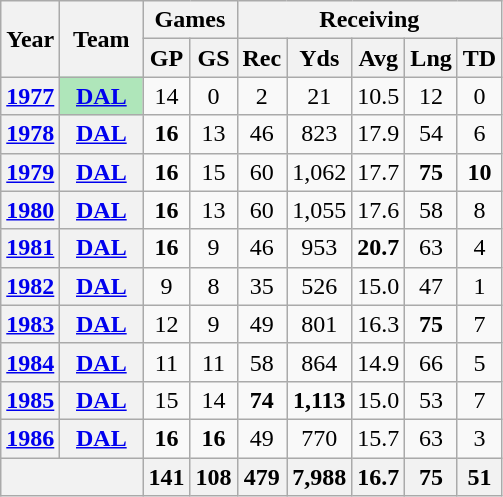<table class="wikitable" style="text-align:center">
<tr>
<th rowspan="2">Year</th>
<th rowspan="2">Team</th>
<th colspan="2">Games</th>
<th colspan="5">Receiving</th>
</tr>
<tr>
<th>GP</th>
<th>GS</th>
<th>Rec</th>
<th>Yds</th>
<th>Avg</th>
<th>Lng</th>
<th>TD</th>
</tr>
<tr>
<th><a href='#'>1977</a></th>
<th style="background:#afe6ba; width:3em;"><a href='#'>DAL</a></th>
<td>14</td>
<td>0</td>
<td>2</td>
<td>21</td>
<td>10.5</td>
<td>12</td>
<td>0</td>
</tr>
<tr>
<th><a href='#'>1978</a></th>
<th><a href='#'>DAL</a></th>
<td><strong>16</strong></td>
<td>13</td>
<td>46</td>
<td>823</td>
<td>17.9</td>
<td>54</td>
<td>6</td>
</tr>
<tr>
<th><a href='#'>1979</a></th>
<th><a href='#'>DAL</a></th>
<td><strong>16</strong></td>
<td>15</td>
<td>60</td>
<td>1,062</td>
<td>17.7</td>
<td><strong>75</strong></td>
<td><strong>10</strong></td>
</tr>
<tr>
<th><a href='#'>1980</a></th>
<th><a href='#'>DAL</a></th>
<td><strong>16</strong></td>
<td>13</td>
<td>60</td>
<td>1,055</td>
<td>17.6</td>
<td>58</td>
<td>8</td>
</tr>
<tr>
<th><a href='#'>1981</a></th>
<th><a href='#'>DAL</a></th>
<td><strong>16</strong></td>
<td>9</td>
<td>46</td>
<td>953</td>
<td><strong>20.7</strong></td>
<td>63</td>
<td>4</td>
</tr>
<tr>
<th><a href='#'>1982</a></th>
<th><a href='#'>DAL</a></th>
<td>9</td>
<td>8</td>
<td>35</td>
<td>526</td>
<td>15.0</td>
<td>47</td>
<td>1</td>
</tr>
<tr>
<th><a href='#'>1983</a></th>
<th><a href='#'>DAL</a></th>
<td>12</td>
<td>9</td>
<td>49</td>
<td>801</td>
<td>16.3</td>
<td><strong>75</strong></td>
<td>7</td>
</tr>
<tr>
<th><a href='#'>1984</a></th>
<th><a href='#'>DAL</a></th>
<td>11</td>
<td>11</td>
<td>58</td>
<td>864</td>
<td>14.9</td>
<td>66</td>
<td>5</td>
</tr>
<tr>
<th><a href='#'>1985</a></th>
<th><a href='#'>DAL</a></th>
<td>15</td>
<td>14</td>
<td><strong>74</strong></td>
<td><strong>1,113</strong></td>
<td>15.0</td>
<td>53</td>
<td>7</td>
</tr>
<tr>
<th><a href='#'>1986</a></th>
<th><a href='#'>DAL</a></th>
<td><strong>16</strong></td>
<td><strong>16</strong></td>
<td>49</td>
<td>770</td>
<td>15.7</td>
<td>63</td>
<td>3</td>
</tr>
<tr>
<th colspan="2"></th>
<th>141</th>
<th>108</th>
<th>479</th>
<th>7,988</th>
<th>16.7</th>
<th>75</th>
<th>51</th>
</tr>
</table>
